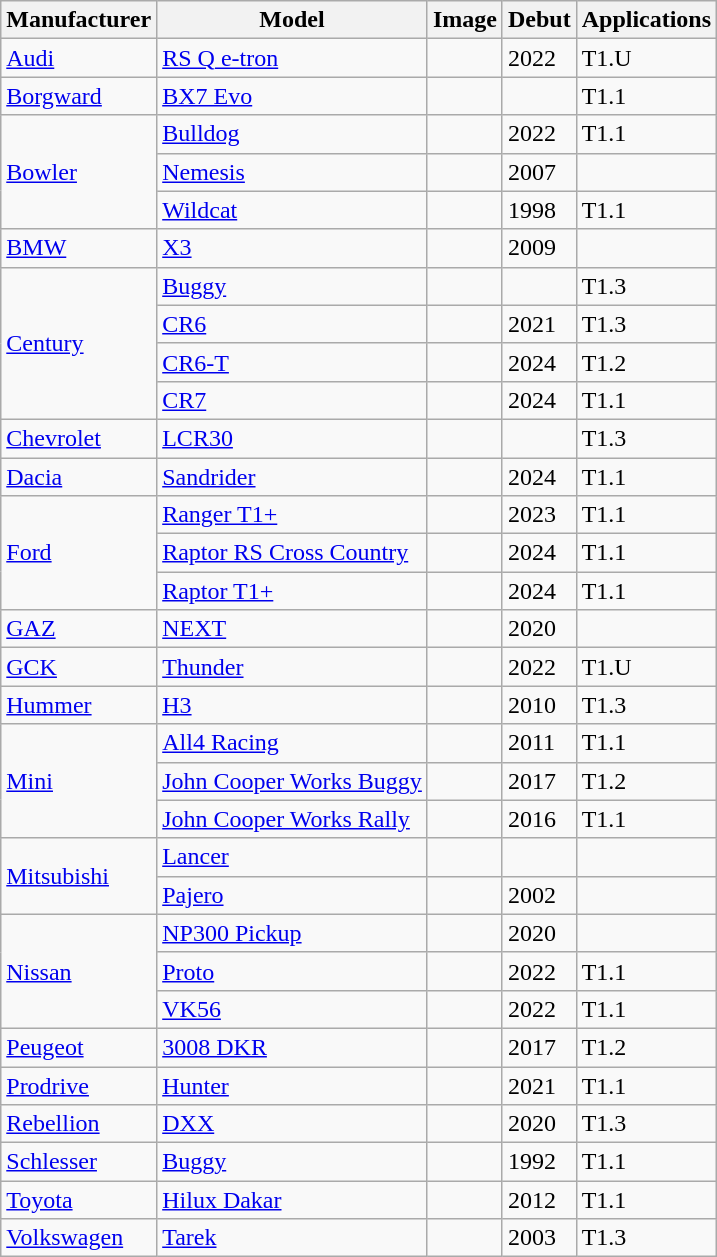<table class="wikitable">
<tr>
<th>Manufacturer</th>
<th>Model</th>
<th>Image</th>
<th>Debut</th>
<th>Applications</th>
</tr>
<tr>
<td> <a href='#'>Audi</a></td>
<td><a href='#'>RS Q e-tron</a></td>
<td></td>
<td>2022</td>
<td>T1.U</td>
</tr>
<tr>
<td> <a href='#'>Borgward</a></td>
<td><a href='#'>BX7 Evo</a></td>
<td></td>
<td></td>
<td>T1.1</td>
</tr>
<tr>
<td rowspan="3"> <a href='#'>Bowler</a></td>
<td><a href='#'>Bulldog</a></td>
<td></td>
<td>2022</td>
<td>T1.1</td>
</tr>
<tr>
<td><a href='#'>Nemesis</a></td>
<td></td>
<td>2007</td>
<td></td>
</tr>
<tr>
<td><a href='#'>Wildcat</a></td>
<td></td>
<td>1998</td>
<td>T1.1</td>
</tr>
<tr>
<td> <a href='#'>BMW</a></td>
<td><a href='#'>X3</a></td>
<td></td>
<td>2009</td>
<td></td>
</tr>
<tr>
<td rowspan="4"> <a href='#'>Century</a></td>
<td><a href='#'>Buggy</a></td>
<td></td>
<td></td>
<td>T1.3</td>
</tr>
<tr>
<td><a href='#'>CR6</a></td>
<td></td>
<td>2021</td>
<td>T1.3</td>
</tr>
<tr>
<td><a href='#'>CR6-T</a></td>
<td></td>
<td>2024</td>
<td>T1.2</td>
</tr>
<tr>
<td><a href='#'>CR7</a></td>
<td></td>
<td>2024</td>
<td>T1.1</td>
</tr>
<tr>
<td> <a href='#'>Chevrolet</a></td>
<td><a href='#'>LCR30</a></td>
<td></td>
<td></td>
<td>T1.3</td>
</tr>
<tr>
<td> <a href='#'>Dacia</a></td>
<td><a href='#'>Sandrider</a></td>
<td></td>
<td>2024</td>
<td>T1.1</td>
</tr>
<tr>
<td rowspan="3"> <a href='#'>Ford</a></td>
<td><a href='#'>Ranger T1+</a></td>
<td></td>
<td>2023</td>
<td>T1.1</td>
</tr>
<tr>
<td><a href='#'>Raptor RS Cross Country</a></td>
<td></td>
<td>2024</td>
<td>T1.1</td>
</tr>
<tr>
<td><a href='#'>Raptor T1+</a></td>
<td></td>
<td>2024</td>
<td>T1.1</td>
</tr>
<tr>
<td> <a href='#'>GAZ</a></td>
<td><a href='#'>NEXT</a></td>
<td></td>
<td>2020</td>
<td></td>
</tr>
<tr>
<td> <a href='#'>GCK</a></td>
<td><a href='#'>Thunder</a></td>
<td></td>
<td>2022</td>
<td>T1.U</td>
</tr>
<tr>
<td> <a href='#'>Hummer</a></td>
<td><a href='#'>H3</a></td>
<td></td>
<td>2010</td>
<td>T1.3</td>
</tr>
<tr>
<td rowspan="3"> <a href='#'>Mini</a></td>
<td><a href='#'>All4 Racing</a></td>
<td></td>
<td>2011</td>
<td>T1.1</td>
</tr>
<tr>
<td><a href='#'>John Cooper Works Buggy</a></td>
<td></td>
<td>2017</td>
<td>T1.2</td>
</tr>
<tr>
<td><a href='#'>John Cooper Works Rally</a></td>
<td></td>
<td>2016</td>
<td>T1.1</td>
</tr>
<tr>
<td rowspan="2"> <a href='#'>Mitsubishi</a></td>
<td><a href='#'>Lancer</a></td>
<td></td>
<td></td>
<td></td>
</tr>
<tr>
<td><a href='#'>Pajero</a></td>
<td></td>
<td>2002</td>
<td></td>
</tr>
<tr>
<td rowspan="3"> <a href='#'>Nissan</a></td>
<td><a href='#'>NP300 Pickup</a></td>
<td></td>
<td>2020</td>
<td></td>
</tr>
<tr>
<td><a href='#'>Proto</a></td>
<td></td>
<td>2022</td>
<td>T1.1</td>
</tr>
<tr>
<td><a href='#'>VK56</a></td>
<td></td>
<td>2022</td>
<td>T1.1</td>
</tr>
<tr>
<td> <a href='#'>Peugeot</a></td>
<td><a href='#'>3008 DKR</a></td>
<td></td>
<td>2017</td>
<td>T1.2</td>
</tr>
<tr>
<td> <a href='#'>Prodrive</a></td>
<td><a href='#'>Hunter</a></td>
<td></td>
<td>2021</td>
<td>T1.1</td>
</tr>
<tr>
<td> <a href='#'>Rebellion</a></td>
<td><a href='#'>DXX</a></td>
<td></td>
<td>2020</td>
<td>T1.3</td>
</tr>
<tr>
<td> <a href='#'>Schlesser</a></td>
<td><a href='#'>Buggy</a></td>
<td></td>
<td>1992</td>
<td>T1.1</td>
</tr>
<tr>
<td> <a href='#'>Toyota</a></td>
<td><a href='#'>Hilux Dakar</a></td>
<td></td>
<td>2012</td>
<td>T1.1</td>
</tr>
<tr>
<td> <a href='#'>Volkswagen</a></td>
<td><a href='#'>Tarek</a></td>
<td></td>
<td>2003</td>
<td>T1.3</td>
</tr>
</table>
